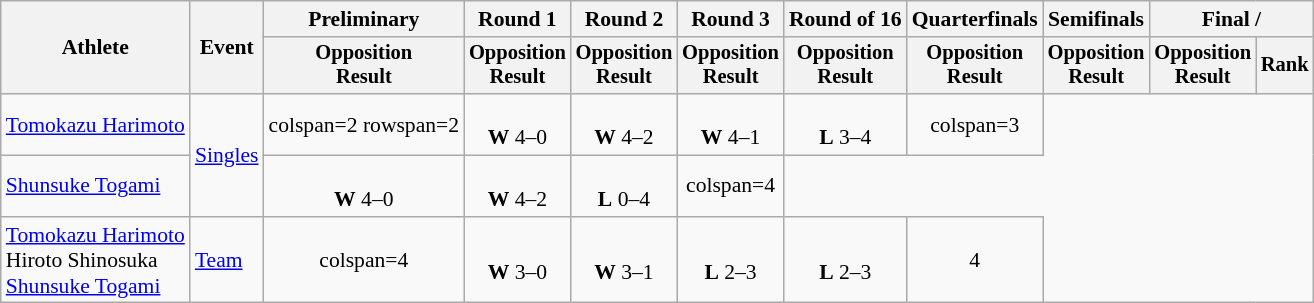<table class=wikitable style=font-size:90%;text-align:center>
<tr>
<th rowspan=2>Athlete</th>
<th rowspan=2>Event</th>
<th>Preliminary</th>
<th>Round 1</th>
<th>Round 2</th>
<th>Round 3</th>
<th>Round of 16</th>
<th>Quarterfinals</th>
<th>Semifinals</th>
<th colspan=2>Final / </th>
</tr>
<tr style=font-size:95%>
<th>Opposition <br> Result</th>
<th>Opposition <br> Result</th>
<th>Opposition <br> Result</th>
<th>Opposition <br> Result</th>
<th>Opposition <br> Result</th>
<th>Opposition <br> Result</th>
<th>Opposition <br> Result</th>
<th>Opposition <br> Result</th>
<th>Rank</th>
</tr>
<tr>
<td align=left><a href='#'>Tomokazu Harimoto</a></td>
<td align=left rowspan=2><a href='#'>Singles</a></td>
<td>colspan=2 rowspan=2 </td>
<td> <br> <strong>W</strong> 4–0</td>
<td> <br> <strong>W</strong> 4–2</td>
<td> <br> <strong>W</strong> 4–1</td>
<td> <br> <strong>L</strong> 3–4</td>
<td>colspan=3</td>
</tr>
<tr align=center>
<td align=left><a href='#'>Shunsuke Togami</a></td>
<td> <br> <strong>W</strong> 4–0</td>
<td> <br> <strong>W</strong> 4–2</td>
<td> <br> <strong>L</strong> 0–4</td>
<td>colspan=4</td>
</tr>
<tr>
<td align=left><a href='#'>Tomokazu Harimoto</a> <br> Hiroto Shinosuka <br> <a href='#'>Shunsuke Togami</a></td>
<td align=left><a href='#'>Team</a></td>
<td>colspan=4 </td>
<td> <br> <strong>W</strong> 3–0</td>
<td> <br> <strong>W</strong> 3–1</td>
<td> <br> <strong>L</strong> 2–3</td>
<td> <br> <strong>L</strong> 2–3</td>
<td>4</td>
</tr>
</table>
